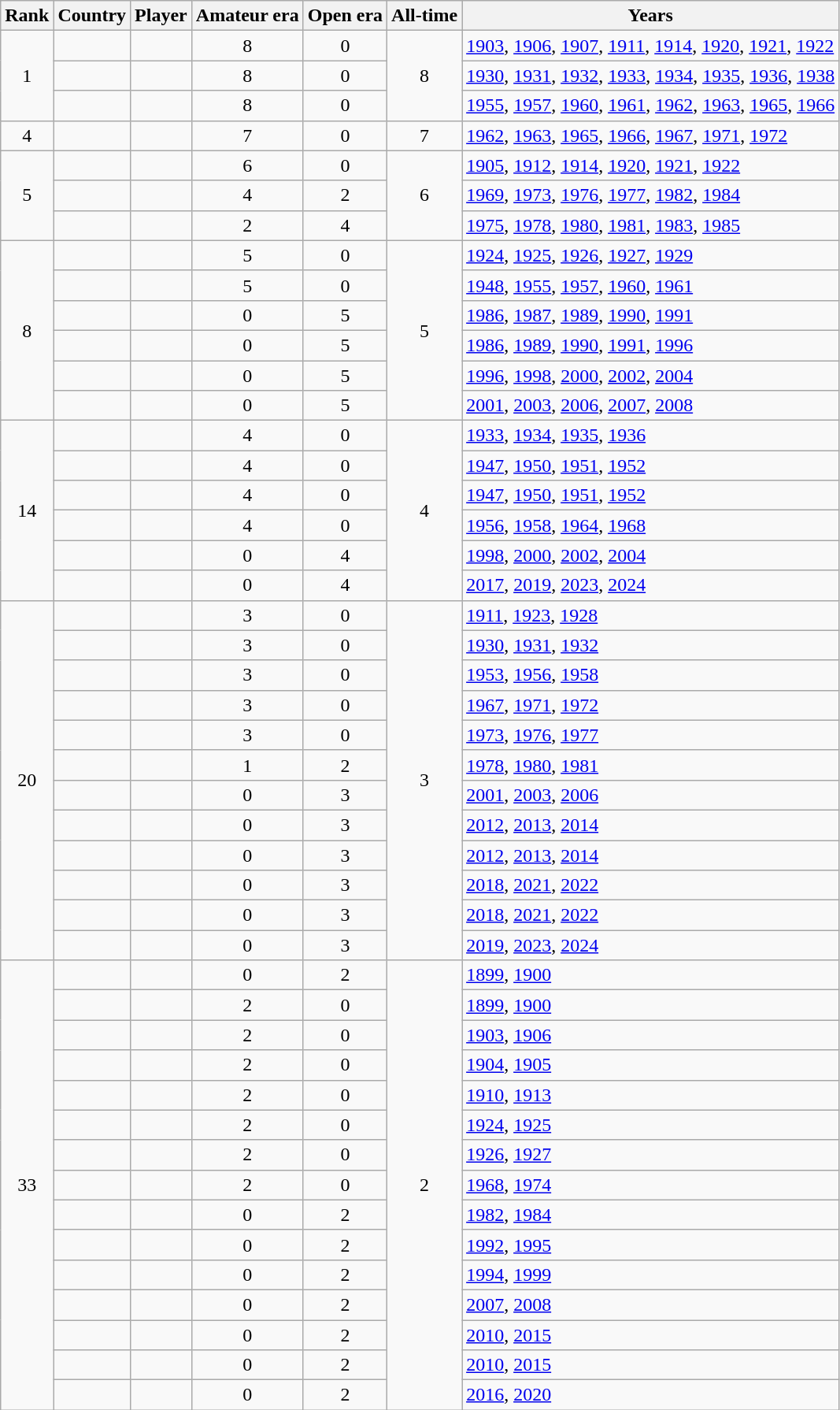<table class="wikitable sortable">
<tr>
<th>Rank</th>
<th>Country</th>
<th>Player</th>
<th>Amateur era</th>
<th>Open era</th>
<th>All-time</th>
<th class="unsortable">Years</th>
</tr>
<tr>
<td rowspan=3 align=center>1</td>
<td></td>
<td></td>
<td align=center>8</td>
<td align=center>0</td>
<td rowspan=3 align=center>8</td>
<td><a href='#'>1903</a>, <a href='#'>1906</a>, <a href='#'>1907</a>, <a href='#'>1911</a>, <a href='#'>1914</a>, <a href='#'>1920</a>, <a href='#'>1921</a>, <a href='#'>1922</a></td>
</tr>
<tr>
<td></td>
<td></td>
<td align=center>8</td>
<td align=center>0</td>
<td><a href='#'>1930</a>, <a href='#'>1931</a>, <a href='#'>1932</a>, <a href='#'>1933</a>, <a href='#'>1934</a>, <a href='#'>1935</a>, <a href='#'>1936</a>, <a href='#'>1938</a></td>
</tr>
<tr>
<td></td>
<td></td>
<td align=center>8</td>
<td align=center>0</td>
<td><a href='#'>1955</a>, <a href='#'>1957</a>, <a href='#'>1960</a>, <a href='#'>1961</a>, <a href='#'>1962</a>, <a href='#'>1963</a>, <a href='#'>1965</a>, <a href='#'>1966</a></td>
</tr>
<tr>
<td align=center>4</td>
<td></td>
<td></td>
<td align=center>7</td>
<td align=center>0</td>
<td align=center>7</td>
<td><a href='#'>1962</a>, <a href='#'>1963</a>, <a href='#'>1965</a>, <a href='#'>1966</a>, <a href='#'>1967</a>, <a href='#'>1971</a>, <a href='#'>1972</a></td>
</tr>
<tr>
<td rowspan=3 align=center>5</td>
<td></td>
<td></td>
<td align=center>6</td>
<td align=center>0</td>
<td rowspan=3 align=center>6</td>
<td><a href='#'>1905</a>, <a href='#'>1912</a>, <a href='#'>1914</a>, <a href='#'>1920</a>, <a href='#'>1921</a>, <a href='#'>1922</a></td>
</tr>
<tr>
<td></td>
<td></td>
<td align=center>4</td>
<td align=center>2</td>
<td><a href='#'>1969</a>, <a href='#'>1973</a>, <a href='#'>1976</a>, <a href='#'>1977</a>, <a href='#'>1982</a>, <a href='#'>1984</a></td>
</tr>
<tr>
<td></td>
<td></td>
<td align=center>2</td>
<td align=center>4</td>
<td><a href='#'>1975</a>, <a href='#'>1978</a>, <a href='#'>1980</a>, <a href='#'>1981</a>, <a href='#'>1983</a>, <a href='#'>1985</a></td>
</tr>
<tr>
<td rowspan=6 align=center>8</td>
<td></td>
<td></td>
<td align=center>5</td>
<td align=center>0</td>
<td rowspan=6 align=center>5</td>
<td><a href='#'>1924</a>, <a href='#'>1925</a>, <a href='#'>1926</a>, <a href='#'>1927</a>, <a href='#'>1929</a></td>
</tr>
<tr>
<td></td>
<td></td>
<td align=center>5</td>
<td align=center>0</td>
<td><a href='#'>1948</a>, <a href='#'>1955</a>, <a href='#'>1957</a>, <a href='#'>1960</a>, <a href='#'>1961</a></td>
</tr>
<tr>
<td></td>
<td></td>
<td align=center>0</td>
<td align=center>5</td>
<td><a href='#'>1986</a>, <a href='#'>1987</a>, <a href='#'>1989</a>, <a href='#'>1990</a>, <a href='#'>1991</a></td>
</tr>
<tr>
<td></td>
<td></td>
<td align=center>0</td>
<td align=center>5</td>
<td><a href='#'>1986</a>, <a href='#'>1989</a>, <a href='#'>1990</a>, <a href='#'>1991</a>, <a href='#'>1996</a></td>
</tr>
<tr>
<td></td>
<td></td>
<td align=center>0</td>
<td align=center>5</td>
<td><a href='#'>1996</a>, <a href='#'>1998</a>, <a href='#'>2000</a>, <a href='#'>2002</a>, <a href='#'>2004</a></td>
</tr>
<tr>
<td></td>
<td></td>
<td align=center>0</td>
<td align=center>5</td>
<td><a href='#'>2001</a>, <a href='#'>2003</a>, <a href='#'>2006</a>, <a href='#'>2007</a>, <a href='#'>2008</a></td>
</tr>
<tr>
<td rowspan=6 align=center>14</td>
<td></td>
<td></td>
<td align=center>4</td>
<td align=center>0</td>
<td rowspan=6 align=center>4</td>
<td><a href='#'>1933</a>, <a href='#'>1934</a>, <a href='#'>1935</a>, <a href='#'>1936</a></td>
</tr>
<tr>
<td></td>
<td></td>
<td align=center>4</td>
<td align=center>0</td>
<td><a href='#'>1947</a>, <a href='#'>1950</a>, <a href='#'>1951</a>, <a href='#'>1952</a></td>
</tr>
<tr>
<td></td>
<td></td>
<td align=center>4</td>
<td align=center>0</td>
<td><a href='#'>1947</a>, <a href='#'>1950</a>, <a href='#'>1951</a>, <a href='#'>1952</a></td>
</tr>
<tr>
<td></td>
<td></td>
<td align=center>4</td>
<td align=center>0</td>
<td><a href='#'>1956</a>, <a href='#'>1958</a>, <a href='#'>1964</a>, <a href='#'>1968</a></td>
</tr>
<tr>
<td></td>
<td></td>
<td align=center>0</td>
<td align=center>4</td>
<td><a href='#'>1998</a>, <a href='#'>2000</a>, <a href='#'>2002</a>, <a href='#'>2004</a></td>
</tr>
<tr>
<td></td>
<td></td>
<td align="center">0</td>
<td align=center>4</td>
<td><a href='#'>2017</a>, <a href='#'>2019</a>, <a href='#'>2023</a>, <a href='#'>2024</a></td>
</tr>
<tr>
<td rowspan=12 align=center>20</td>
<td></td>
<td></td>
<td align=center>3</td>
<td align=center>0</td>
<td rowspan=12 align=center>3</td>
<td><a href='#'>1911</a>, <a href='#'>1923</a>, <a href='#'>1928</a></td>
</tr>
<tr>
<td></td>
<td></td>
<td align=center>3</td>
<td align=center>0</td>
<td><a href='#'>1930</a>, <a href='#'>1931</a>, <a href='#'>1932</a></td>
</tr>
<tr>
<td></td>
<td></td>
<td align=center>3</td>
<td align=center>0</td>
<td><a href='#'>1953</a>, <a href='#'>1956</a>, <a href='#'>1958</a></td>
</tr>
<tr>
<td></td>
<td></td>
<td align=center>3</td>
<td align=center>0</td>
<td><a href='#'>1967</a>, <a href='#'>1971</a>, <a href='#'>1972</a></td>
</tr>
<tr>
<td></td>
<td></td>
<td align=center>3</td>
<td align=center>0</td>
<td><a href='#'>1973</a>, <a href='#'>1976</a>, <a href='#'>1977</a></td>
</tr>
<tr>
<td></td>
<td></td>
<td align=center>1</td>
<td align=center>2</td>
<td><a href='#'>1978</a>, <a href='#'>1980</a>, <a href='#'>1981</a></td>
</tr>
<tr>
<td></td>
<td></td>
<td align=center>0</td>
<td align=center>3</td>
<td><a href='#'>2001</a>, <a href='#'>2003</a>, <a href='#'>2006</a></td>
</tr>
<tr>
<td></td>
<td></td>
<td align=center>0</td>
<td align=center>3</td>
<td><a href='#'>2012</a>, <a href='#'>2013</a>, <a href='#'>2014</a></td>
</tr>
<tr>
<td></td>
<td align=left></td>
<td align=center>0</td>
<td align=center>3</td>
<td><a href='#'>2012</a>, <a href='#'>2013</a>, <a href='#'>2014</a></td>
</tr>
<tr>
<td></td>
<td><strong></strong></td>
<td align=center>0</td>
<td align=center>3</td>
<td><a href='#'>2018</a>, <a href='#'>2021</a>, <a href='#'>2022</a></td>
</tr>
<tr>
<td></td>
<td><strong></strong></td>
<td align=center>0</td>
<td align=center>3</td>
<td><a href='#'>2018</a>, <a href='#'>2021</a>, <a href='#'>2022</a></td>
</tr>
<tr>
<td></td>
<td></td>
<td align="center">0</td>
<td align=center>3</td>
<td><a href='#'>2019</a>, <a href='#'>2023</a>, <a href='#'>2024</a></td>
</tr>
<tr>
<td rowspan=15 align=center>33</td>
<td></td>
<td align=left></td>
<td align=center>0</td>
<td align=center>2</td>
<td rowspan=15 align=center>2</td>
<td><a href='#'>1899</a>, <a href='#'>1900</a></td>
</tr>
<tr>
<td></td>
<td></td>
<td align=center>2</td>
<td align=center>0</td>
<td><a href='#'>1899</a>, <a href='#'>1900</a></td>
</tr>
<tr>
<td></td>
<td></td>
<td align=center>2</td>
<td align=center>0</td>
<td><a href='#'>1903</a>, <a href='#'>1906</a></td>
</tr>
<tr>
<td></td>
<td></td>
<td align=center>2</td>
<td align=center>0</td>
<td><a href='#'>1904</a>, <a href='#'>1905</a></td>
</tr>
<tr>
<td></td>
<td></td>
<td align=center>2</td>
<td align=center>0</td>
<td><a href='#'>1910</a>, <a href='#'>1913</a></td>
</tr>
<tr>
<td></td>
<td></td>
<td align=center>2</td>
<td align=center>0</td>
<td><a href='#'>1924</a>, <a href='#'>1925</a></td>
</tr>
<tr>
<td></td>
<td></td>
<td align=center>2</td>
<td align=center>0</td>
<td><a href='#'>1926</a>, <a href='#'>1927</a></td>
</tr>
<tr>
<td></td>
<td></td>
<td align=center>2</td>
<td align=center>0</td>
<td><a href='#'>1968</a>, <a href='#'>1974</a></td>
</tr>
<tr>
<td></td>
<td></td>
<td align=center>0</td>
<td align=center>2</td>
<td><a href='#'>1982</a>, <a href='#'>1984</a></td>
</tr>
<tr>
<td></td>
<td></td>
<td align=center>0</td>
<td align=center>2</td>
<td><a href='#'>1992</a>, <a href='#'>1995</a></td>
</tr>
<tr>
<td></td>
<td></td>
<td align=center>0</td>
<td align=center>2</td>
<td><a href='#'>1994</a>, <a href='#'>1999</a></td>
</tr>
<tr>
<td></td>
<td></td>
<td align=center>0</td>
<td align=center>2</td>
<td><a href='#'>2007</a>, <a href='#'>2008</a></td>
</tr>
<tr>
<td></td>
<td></td>
<td align=center>0</td>
<td align=center>2</td>
<td><a href='#'>2010</a>, <a href='#'>2015</a></td>
</tr>
<tr>
<td></td>
<td></td>
<td align=center>0</td>
<td align=center>2</td>
<td><a href='#'>2010</a>, <a href='#'>2015</a></td>
</tr>
<tr>
<td></td>
<td></td>
<td align=center>0</td>
<td align=center>2</td>
<td><a href='#'>2016</a>, <a href='#'>2020</a></td>
</tr>
</table>
